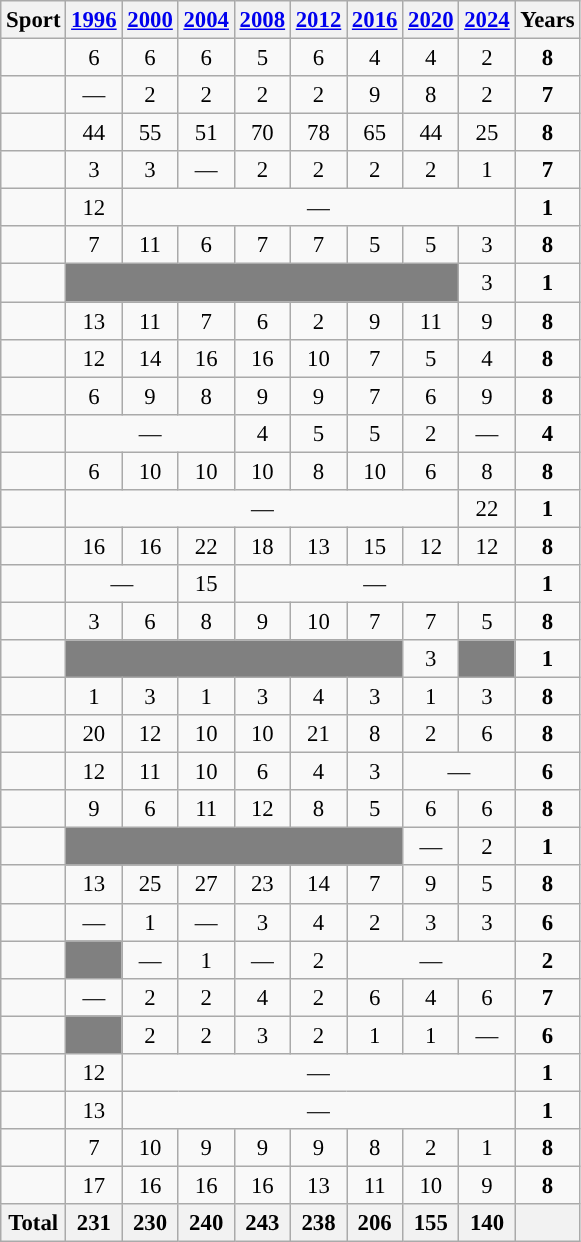<table class="wikitable" style="font-size:95%;">
<tr>
<th>Sport</th>
<th><a href='#'>1996</a></th>
<th><a href='#'>2000</a></th>
<th><a href='#'>2004</a></th>
<th><a href='#'>2008</a></th>
<th><a href='#'>2012</a></th>
<th><a href='#'>2016</a></th>
<th><a href='#'>2020</a></th>
<th><a href='#'>2024</a></th>
<th>Years</th>
</tr>
<tr>
<td></td>
<td align=center>6</td>
<td align=center>6</td>
<td align=center>6</td>
<td align=center>5</td>
<td align=center>6</td>
<td align=center>4</td>
<td align=center>4</td>
<td align=center>2</td>
<td align=center><strong>8</strong></td>
</tr>
<tr>
<td></td>
<td align=center>—</td>
<td align=center>2</td>
<td align=center>2</td>
<td align=center>2</td>
<td align=center>2</td>
<td align=center>9</td>
<td align=center>8</td>
<td align=center>2</td>
<td align=center><strong>7</strong></td>
</tr>
<tr>
<td></td>
<td align=center>44</td>
<td align=center>55</td>
<td align=center>51</td>
<td align=center>70</td>
<td align=center>78</td>
<td align=center>65</td>
<td align=center>44</td>
<td align=center>25</td>
<td align=center><strong>8</strong></td>
</tr>
<tr>
<td></td>
<td align=center>3</td>
<td align=center>3</td>
<td align=center>—</td>
<td align=center>2</td>
<td align=center>2</td>
<td align=center>2</td>
<td align=center>2</td>
<td align=center>1</td>
<td align=center><strong>7</strong></td>
</tr>
<tr>
<td></td>
<td align=center>12</td>
<td align=center colspan="7">—</td>
<td align=center><strong>1</strong></td>
</tr>
<tr>
<td></td>
<td align=center>7</td>
<td align=center>11</td>
<td align=center>6</td>
<td align=center>7</td>
<td align=center>7</td>
<td align=center>5</td>
<td align=center>5</td>
<td align=center>3</td>
<td align=center><strong>8</strong></td>
</tr>
<tr>
<td></td>
<td bgcolor=grey colspan="7"></td>
<td align=center>3</td>
<td align=center><strong>1</strong></td>
</tr>
<tr>
<td></td>
<td align=center>13</td>
<td align=center>11</td>
<td align=center>7</td>
<td align=center>6</td>
<td align=center>2</td>
<td align=center>9</td>
<td align=center>11</td>
<td align=center>9</td>
<td align=center><strong>8</strong></td>
</tr>
<tr>
<td></td>
<td align=center>12</td>
<td align=center>14</td>
<td align=center>16</td>
<td align=center>16</td>
<td align=center>10</td>
<td align=center>7</td>
<td align=center>5</td>
<td align=center>4</td>
<td align=center><strong>8</strong></td>
</tr>
<tr>
<td></td>
<td align=center>6</td>
<td align=center>9</td>
<td align=center>8</td>
<td align=center>9</td>
<td align=center>9</td>
<td align=center>7</td>
<td align=center>6</td>
<td align=center>9</td>
<td align=center><strong>8</strong></td>
</tr>
<tr>
<td></td>
<td align=center colspan="3">—</td>
<td align=center>4</td>
<td align=center>5</td>
<td align=center>5</td>
<td align=center>2</td>
<td align=center>—</td>
<td align=center><strong>4</strong></td>
</tr>
<tr>
<td></td>
<td align=center>6</td>
<td align=center>10</td>
<td align=center>10</td>
<td align=center>10</td>
<td align=center>8</td>
<td align=center>10</td>
<td align=center>6</td>
<td align=center>8</td>
<td align=center><strong>8</strong></td>
</tr>
<tr>
<td></td>
<td align=center colspan="7">—</td>
<td align=center>22</td>
<td align=center><strong>1</strong></td>
</tr>
<tr>
<td></td>
<td align=center>16</td>
<td align=center>16</td>
<td align=center>22</td>
<td align=center>18</td>
<td align=center>13</td>
<td align=center>15</td>
<td align=center>12</td>
<td align=center>12</td>
<td align=center><strong>8</strong></td>
</tr>
<tr>
<td></td>
<td align=center colspan="2">—</td>
<td align=center>15</td>
<td align=center colspan="5">—</td>
<td align=center><strong>1</strong></td>
</tr>
<tr>
<td></td>
<td align=center>3</td>
<td align=center>6</td>
<td align=center>8</td>
<td align=center>9</td>
<td align=center>10</td>
<td align=center>7</td>
<td align=center>7</td>
<td align=center>5</td>
<td align=center><strong>8</strong></td>
</tr>
<tr>
<td></td>
<td bgcolor=grey colspan="6"></td>
<td align=center>3</td>
<td bgcolor=grey></td>
<td align=center><strong>1</strong></td>
</tr>
<tr>
<td></td>
<td align=center>1</td>
<td align=center>3</td>
<td align=center>1</td>
<td align=center>3</td>
<td align=center>4</td>
<td align=center>3</td>
<td align=center>1</td>
<td align=center>3</td>
<td align=center><strong>8</strong></td>
</tr>
<tr>
<td></td>
<td align=center>20</td>
<td align=center>12</td>
<td align=center>10</td>
<td align=center>10</td>
<td align=center>21</td>
<td align=center>8</td>
<td align=center>2</td>
<td align=center>6</td>
<td align=center><strong>8</strong></td>
</tr>
<tr>
<td></td>
<td align=center>12</td>
<td align=center>11</td>
<td align=center>10</td>
<td align=center>6</td>
<td align=center>4</td>
<td align=center>3</td>
<td align=center colspan="2">—</td>
<td align=center><strong>6</strong></td>
</tr>
<tr>
<td></td>
<td align=center>9</td>
<td align=center>6</td>
<td align=center>11</td>
<td align=center>12</td>
<td align=center>8</td>
<td align=center>5</td>
<td align=center>6</td>
<td align=center>6</td>
<td align=center><strong>8</strong></td>
</tr>
<tr>
<td></td>
<td bgcolor=grey colspan="6"></td>
<td align=center>—</td>
<td align=center>2</td>
<td align=center><strong>1</strong></td>
</tr>
<tr>
<td></td>
<td align=center>13</td>
<td align=center>25</td>
<td align=center>27</td>
<td align=center>23</td>
<td align=center>14</td>
<td align=center>7</td>
<td align=center>9</td>
<td align=center>5</td>
<td align=center><strong>8</strong></td>
</tr>
<tr>
<td></td>
<td align=center>—</td>
<td align=center>1</td>
<td align=center>—</td>
<td align=center>3</td>
<td align=center>4</td>
<td align=center>2</td>
<td align=center>3</td>
<td align=center>3</td>
<td align=center><strong>6</strong></td>
</tr>
<tr>
<td></td>
<td bgcolor=grey></td>
<td align=center>—</td>
<td align=center>1</td>
<td align=center>—</td>
<td align=center>2</td>
<td align=center colspan="3">—</td>
<td align=center><strong>2</strong></td>
</tr>
<tr>
<td></td>
<td align=center>—</td>
<td align=center>2</td>
<td align=center>2</td>
<td align=center>4</td>
<td align=center>2</td>
<td align=center>6</td>
<td align=center>4</td>
<td align=center>6</td>
<td align=center><strong>7</strong></td>
</tr>
<tr>
<td></td>
<td bgcolor=grey></td>
<td align=center>2</td>
<td align=center>2</td>
<td align=center>3</td>
<td align=center>2</td>
<td align=center>1</td>
<td align=center>1</td>
<td align=center>—</td>
<td align=center><strong>6</strong></td>
</tr>
<tr>
<td></td>
<td align=center>12</td>
<td align=center colspan="7">—</td>
<td align=center><strong>1</strong></td>
</tr>
<tr>
<td></td>
<td align=center>13</td>
<td align=center colspan="7">—</td>
<td align=center><strong>1</strong></td>
</tr>
<tr>
<td></td>
<td align=center>7</td>
<td align=center>10</td>
<td align=center>9</td>
<td align=center>9</td>
<td align=center>9</td>
<td align=center>8</td>
<td align=center>2</td>
<td align=center>1</td>
<td align=center><strong>8</strong></td>
</tr>
<tr>
<td></td>
<td align=center>17</td>
<td align=center>16</td>
<td align=center>16</td>
<td align=center>16</td>
<td align=center>13</td>
<td align=center>11</td>
<td align=center>10</td>
<td align=center>9</td>
<td align=center><strong>8</strong></td>
</tr>
<tr>
<th>Total</th>
<th>231</th>
<th>230</th>
<th>240</th>
<th>243</th>
<th>238</th>
<th>206</th>
<th>155</th>
<th>140</th>
<th></th>
</tr>
</table>
